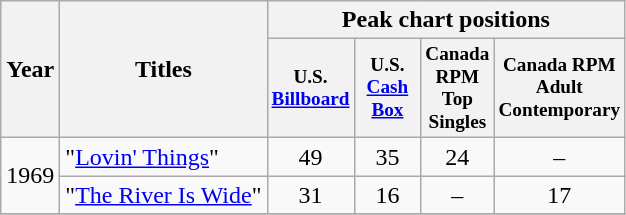<table class="wikitable" style="text-align:center;">
<tr>
<th rowspan="2">Year</th>
<th rowspan="2">Titles</th>
<th colspan="4">Peak chart positions</th>
</tr>
<tr>
<th style="width:3em;font-size:80%;">U.S. <a href='#'>Billboard</a></th>
<th style="width:3em;font-size:80%;">U.S. <a href='#'>Cash Box</a></th>
<th style="width:3em;font-size:80%;">Canada RPM Top Singles</th>
<th style="width:3em;font-size:80%;">Canada RPM Adult Contemporary</th>
</tr>
<tr>
<td rowspan="2">1969</td>
<td align="left">"<a href='#'>Lovin' Things</a>"</td>
<td>49</td>
<td>35</td>
<td>24</td>
<td>–</td>
</tr>
<tr>
<td align="left">"<a href='#'>The River Is Wide</a>"</td>
<td>31</td>
<td>16</td>
<td>–</td>
<td>17</td>
</tr>
<tr>
</tr>
</table>
